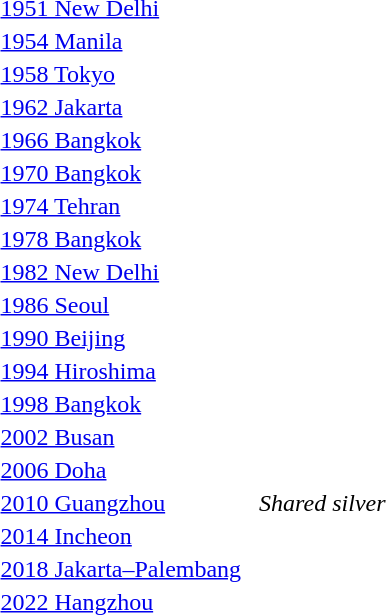<table>
<tr>
<td><a href='#'>1951 New Delhi</a></td>
<td></td>
<td></td>
<td></td>
</tr>
<tr>
<td><a href='#'>1954 Manila</a></td>
<td></td>
<td></td>
<td></td>
</tr>
<tr>
<td><a href='#'>1958 Tokyo</a></td>
<td></td>
<td></td>
<td></td>
</tr>
<tr>
<td><a href='#'>1962 Jakarta</a></td>
<td></td>
<td></td>
<td></td>
</tr>
<tr>
<td><a href='#'>1966 Bangkok</a></td>
<td></td>
<td></td>
<td></td>
</tr>
<tr>
<td><a href='#'>1970 Bangkok</a></td>
<td></td>
<td></td>
<td></td>
</tr>
<tr>
<td><a href='#'>1974 Tehran</a></td>
<td></td>
<td></td>
<td></td>
</tr>
<tr>
<td><a href='#'>1978 Bangkok</a></td>
<td></td>
<td></td>
<td></td>
</tr>
<tr>
<td><a href='#'>1982 New Delhi</a></td>
<td></td>
<td></td>
<td></td>
</tr>
<tr>
<td><a href='#'>1986 Seoul</a></td>
<td></td>
<td></td>
<td></td>
</tr>
<tr>
<td><a href='#'>1990 Beijing</a></td>
<td></td>
<td></td>
<td></td>
</tr>
<tr>
<td><a href='#'>1994 Hiroshima</a></td>
<td></td>
<td></td>
<td></td>
</tr>
<tr>
<td><a href='#'>1998 Bangkok</a></td>
<td></td>
<td></td>
<td></td>
</tr>
<tr>
<td><a href='#'>2002 Busan</a></td>
<td></td>
<td></td>
<td></td>
</tr>
<tr>
<td><a href='#'>2006 Doha</a></td>
<td></td>
<td></td>
<td></td>
</tr>
<tr>
<td rowspan=2><a href='#'>2010 Guangzhou</a></td>
<td rowspan=2></td>
<td></td>
<td rowspan=2><em>Shared silver</em></td>
</tr>
<tr>
<td></td>
</tr>
<tr>
<td><a href='#'>2014 Incheon</a></td>
<td></td>
<td></td>
<td></td>
</tr>
<tr>
<td><a href='#'>2018 Jakarta–Palembang</a></td>
<td></td>
<td></td>
<td></td>
</tr>
<tr>
<td><a href='#'>2022 Hangzhou</a></td>
<td></td>
<td></td>
<td></td>
</tr>
</table>
